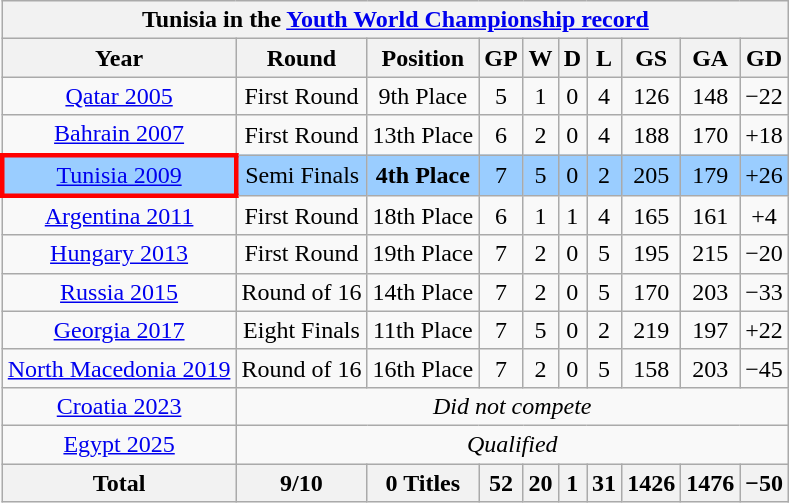<table class="wikitable" style="text-align: center;">
<tr>
<th colspan=10>Tunisia in the <a href='#'>Youth World Championship record</a></th>
</tr>
<tr>
<th>Year</th>
<th>Round</th>
<th>Position</th>
<th>GP</th>
<th>W</th>
<th>D</th>
<th>L</th>
<th>GS</th>
<th>GA</th>
<th>GD</th>
</tr>
<tr>
<td> <a href='#'>Qatar 2005</a></td>
<td>First Round</td>
<td>9th Place</td>
<td>5</td>
<td>1</td>
<td>0</td>
<td>4</td>
<td>126</td>
<td>148</td>
<td>−22</td>
</tr>
<tr>
<td> <a href='#'>Bahrain 2007</a></td>
<td>First Round</td>
<td>13th Place</td>
<td>6</td>
<td>2</td>
<td>0</td>
<td>4</td>
<td>188</td>
<td>170</td>
<td>+18</td>
</tr>
<tr style="background:#9acdff;">
<td style="border: 3px solid red"> <a href='#'>Tunisia 2009</a></td>
<td>Semi Finals</td>
<td><strong>4th Place</strong></td>
<td>7</td>
<td>5</td>
<td>0</td>
<td>2</td>
<td>205</td>
<td>179</td>
<td>+26</td>
</tr>
<tr>
<td> <a href='#'>Argentina 2011</a></td>
<td>First Round</td>
<td>18th Place</td>
<td>6</td>
<td>1</td>
<td>1</td>
<td>4</td>
<td>165</td>
<td>161</td>
<td>+4</td>
</tr>
<tr>
<td> <a href='#'>Hungary 2013</a></td>
<td>First Round</td>
<td>19th Place</td>
<td>7</td>
<td>2</td>
<td>0</td>
<td>5</td>
<td>195</td>
<td>215</td>
<td>−20</td>
</tr>
<tr>
<td> <a href='#'>Russia 2015</a></td>
<td>Round of 16</td>
<td>14th Place</td>
<td>7</td>
<td>2</td>
<td>0</td>
<td>5</td>
<td>170</td>
<td>203</td>
<td>−33</td>
</tr>
<tr>
<td> <a href='#'>Georgia 2017</a></td>
<td>Eight Finals</td>
<td>11th Place</td>
<td>7</td>
<td>5</td>
<td>0</td>
<td>2</td>
<td>219</td>
<td>197</td>
<td>+22</td>
</tr>
<tr>
<td> <a href='#'>North Macedonia 2019</a></td>
<td>Round of 16</td>
<td>16th Place</td>
<td>7</td>
<td>2</td>
<td>0</td>
<td>5</td>
<td>158</td>
<td>203</td>
<td>−45</td>
</tr>
<tr>
<td> <a href='#'>Croatia 2023</a></td>
<td colspan=9 rowspan=1 align=center><em>Did not compete</em></td>
</tr>
<tr>
<td> <a href='#'>Egypt 2025</a></td>
<td colspan=9 rowspan=1 align=center><em>Qualified</em></td>
</tr>
<tr>
<th>Total</th>
<th>9/10</th>
<th>0 Titles</th>
<th>52</th>
<th>20</th>
<th>1</th>
<th>31</th>
<th>1426</th>
<th>1476</th>
<th>−50</th>
</tr>
</table>
